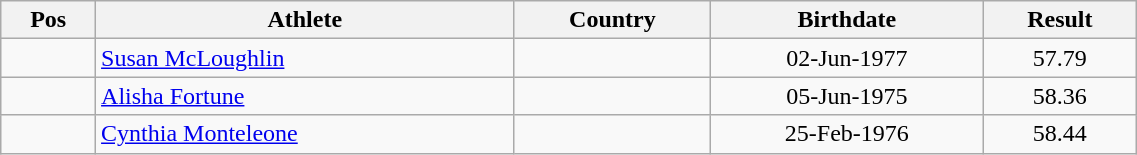<table class="wikitable"  style="text-align:center; width:60%;">
<tr>
<th>Pos</th>
<th>Athlete</th>
<th>Country</th>
<th>Birthdate</th>
<th>Result</th>
</tr>
<tr>
<td align=center></td>
<td align=left><a href='#'>Susan McLoughlin</a></td>
<td align=left></td>
<td>02-Jun-1977</td>
<td>57.79</td>
</tr>
<tr>
<td align=center></td>
<td align=left><a href='#'>Alisha Fortune</a></td>
<td align=left></td>
<td>05-Jun-1975</td>
<td>58.36</td>
</tr>
<tr>
<td align=center></td>
<td align=left><a href='#'>Cynthia Monteleone</a></td>
<td align=left></td>
<td>25-Feb-1976</td>
<td>58.44</td>
</tr>
</table>
